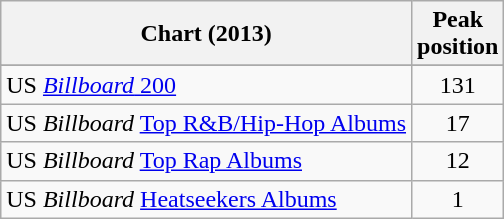<table class="wikitable sortable">
<tr>
<th>Chart (2013)</th>
<th>Peak<br>position</th>
</tr>
<tr>
</tr>
<tr>
<td>US <a href='#'><em>Billboard</em> 200</a></td>
<td style="text-align:center;">131</td>
</tr>
<tr>
<td>US <em>Billboard</em> <a href='#'>Top R&B/Hip-Hop Albums</a></td>
<td style="text-align:center;">17</td>
</tr>
<tr>
<td>US <em>Billboard</em> <a href='#'>Top Rap Albums</a></td>
<td style="text-align:center;">12</td>
</tr>
<tr>
<td>US <em>Billboard</em> <a href='#'>Heatseekers Albums</a></td>
<td style="text-align:center;">1</td>
</tr>
</table>
